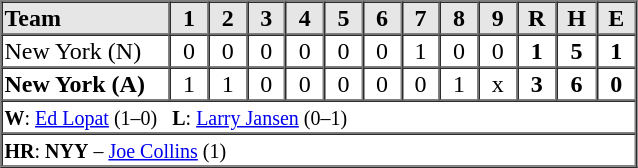<table border=1 cellspacing=0 width=425 style="margin-left:3em;">
<tr style="text-align:center; background-color:#e6e6e6;">
<th align=left width=125>Team</th>
<th width=25>1</th>
<th width=25>2</th>
<th width=25>3</th>
<th width=25>4</th>
<th width=25>5</th>
<th width=25>6</th>
<th width=25>7</th>
<th width=25>8</th>
<th width=25>9</th>
<th width=25>R</th>
<th width=25>H</th>
<th width=25>E</th>
</tr>
<tr style="text-align:center;">
<td align=left>New York (N)</td>
<td>0</td>
<td>0</td>
<td>0</td>
<td>0</td>
<td>0</td>
<td>0</td>
<td>1</td>
<td>0</td>
<td>0</td>
<td><strong>1</strong></td>
<td><strong>5</strong></td>
<td><strong>1</strong></td>
</tr>
<tr style="text-align:center;">
<td align=left><strong>New York (A)</strong></td>
<td>1</td>
<td>1</td>
<td>0</td>
<td>0</td>
<td>0</td>
<td>0</td>
<td>0</td>
<td>1</td>
<td>x</td>
<td><strong>3</strong></td>
<td><strong>6</strong></td>
<td><strong>0</strong></td>
</tr>
<tr style="text-align:left;">
<td colspan=13><small><strong>W</strong>: <a href='#'>Ed Lopat</a> (1–0)   <strong>L</strong>: <a href='#'>Larry Jansen</a> (0–1)</small></td>
</tr>
<tr style="text-align:left;">
<td colspan=13><small><strong>HR</strong>: <strong>NYY</strong> – <a href='#'>Joe Collins</a> (1) </small></td>
</tr>
</table>
